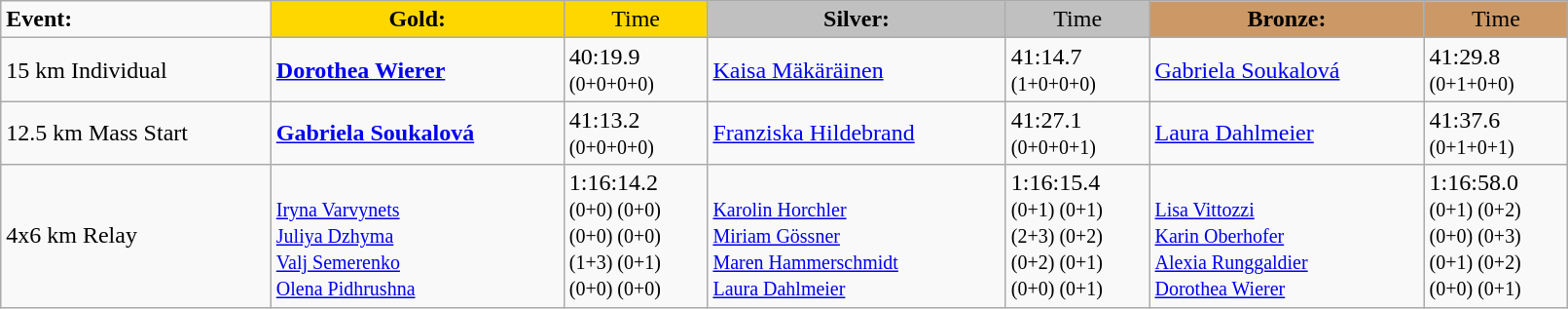<table class="wikitable" width=85%>
<tr>
<td><strong>Event:</strong></td>
<td style="text-align:center;background-color:gold;"><strong>Gold:</strong></td>
<td style="text-align:center;background-color:gold;">Time</td>
<td style="text-align:center;background-color:silver;"><strong>Silver:</strong></td>
<td style="text-align:center;background-color:silver;">Time</td>
<td style="text-align:center;background-color:#CC9966;"><strong>Bronze:</strong></td>
<td style="text-align:center;background-color:#CC9966;">Time</td>
</tr>
<tr>
<td>15 km Individual<br></td>
<td><strong><a href='#'>Dorothea Wierer</a></strong><br><small></small></td>
<td>40:19.9<br><small>(0+0+0+0)</small></td>
<td><a href='#'>Kaisa Mäkäräinen</a><br><small></small></td>
<td>41:14.7<br><small>(1+0+0+0)</small></td>
<td><a href='#'>Gabriela Soukalová</a><br><small></small></td>
<td>41:29.8<br><small>(0+1+0+0)</small></td>
</tr>
<tr>
<td>12.5 km Mass Start<br></td>
<td><strong><a href='#'>Gabriela Soukalová</a></strong><br><small></small></td>
<td>41:13.2 <br><small> (0+0+0+0)</small></td>
<td><a href='#'>Franziska Hildebrand</a><br><small></small></td>
<td>41:27.1 <br><small> (0+0+0+1)</small></td>
<td><a href='#'>Laura Dahlmeier</a><br><small></small></td>
<td>41:37.6 <br><small> (0+1+0+1)</small></td>
</tr>
<tr>
<td>4x6 km Relay<br></td>
<td><strong></strong><br><small><a href='#'>Iryna Varvynets</a><br><a href='#'>Juliya Dzhyma</a><br><a href='#'>Valj Semerenko</a><br><a href='#'>Olena Pidhrushna</a></small></td>
<td>1:16:14.2<br><small>(0+0) (0+0)<br>(0+0) (0+0)<br>(1+3) (0+1)<br>(0+0) (0+0)</small></td>
<td><br><small><a href='#'>Karolin Horchler</a><br><a href='#'>Miriam Gössner</a><br><a href='#'>Maren Hammerschmidt</a><br><a href='#'>Laura Dahlmeier</a></small></td>
<td>1:16:15.4<br><small>(0+1) (0+1)<br>(2+3) (0+2)<br>(0+2) (0+1)<br>(0+0) (0+1)</small></td>
<td><br><small><a href='#'>Lisa Vittozzi</a><br><a href='#'>Karin Oberhofer</a><br><a href='#'>Alexia Runggaldier</a><br><a href='#'>Dorothea Wierer</a></small></td>
<td>1:16:58.0<br><small>(0+1) (0+2)<br>(0+0) (0+3)<br>(0+1) (0+2)<br>(0+0) (0+1)</small></td>
</tr>
</table>
